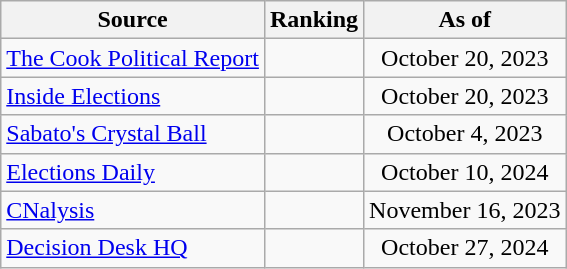<table class="wikitable" style="text-align:center">
<tr>
<th>Source</th>
<th>Ranking</th>
<th>As of</th>
</tr>
<tr>
<td align=left><a href='#'>The Cook Political Report</a></td>
<td></td>
<td>October 20, 2023</td>
</tr>
<tr>
<td align=left><a href='#'>Inside Elections</a></td>
<td></td>
<td>October 20, 2023</td>
</tr>
<tr>
<td align=left><a href='#'>Sabato's Crystal Ball</a></td>
<td></td>
<td>October 4, 2023</td>
</tr>
<tr>
<td align=left><a href='#'>Elections Daily</a></td>
<td></td>
<td>October 10, 2024</td>
</tr>
<tr>
<td align=left><a href='#'>CNalysis</a></td>
<td></td>
<td>November 16, 2023</td>
</tr>
<tr>
<td align=left><a href='#'>Decision Desk HQ</a></td>
<td></td>
<td>October 27, 2024</td>
</tr>
</table>
